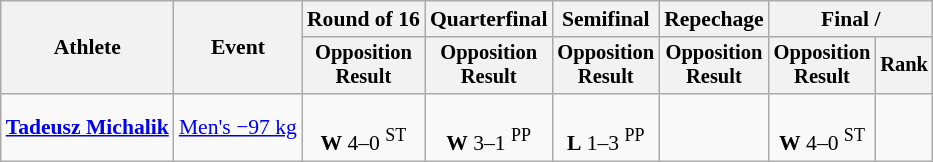<table class="wikitable" style="text-align:center; font-size:90%">
<tr>
<th rowspan=2>Athlete</th>
<th rowspan=2>Event</th>
<th>Round of 16</th>
<th>Quarterfinal</th>
<th>Semifinal</th>
<th>Repechage</th>
<th colspan=2>Final / </th>
</tr>
<tr style="font-size: 95%">
<th>Opposition<br>Result</th>
<th>Opposition<br>Result</th>
<th>Opposition<br>Result</th>
<th>Opposition<br>Result</th>
<th>Opposition<br>Result</th>
<th>Rank</th>
</tr>
<tr>
<td align=left><strong><a href='#'>Tadeusz Michalik</a></strong></td>
<td align=left><a href='#'>Men's −97 kg</a></td>
<td><br><strong>W</strong> 4–0 <sup>ST</sup></td>
<td><br><strong>W</strong> 3–1 <sup>PP</sup></td>
<td><br><strong>L</strong> 1–3 <sup>PP</sup></td>
<td></td>
<td><br><strong>W</strong> 4–0 <sup>ST</sup></td>
<td></td>
</tr>
</table>
